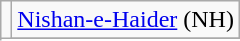<table class="wikitable">
<tr>
<td rowspan=2></td>
<td><a href='#'>Nishan-e-Haider</a> (NH)</td>
</tr>
<tr>
</tr>
</table>
